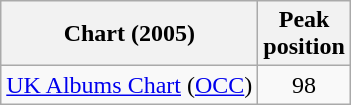<table class="wikitable sortable">
<tr>
<th>Chart (2005)</th>
<th>Peak<br>position</th>
</tr>
<tr>
<td align="left"><a href='#'>UK Albums Chart</a> (<a href='#'>OCC</a>)</td>
<td style="text-align:center;">98</td>
</tr>
</table>
